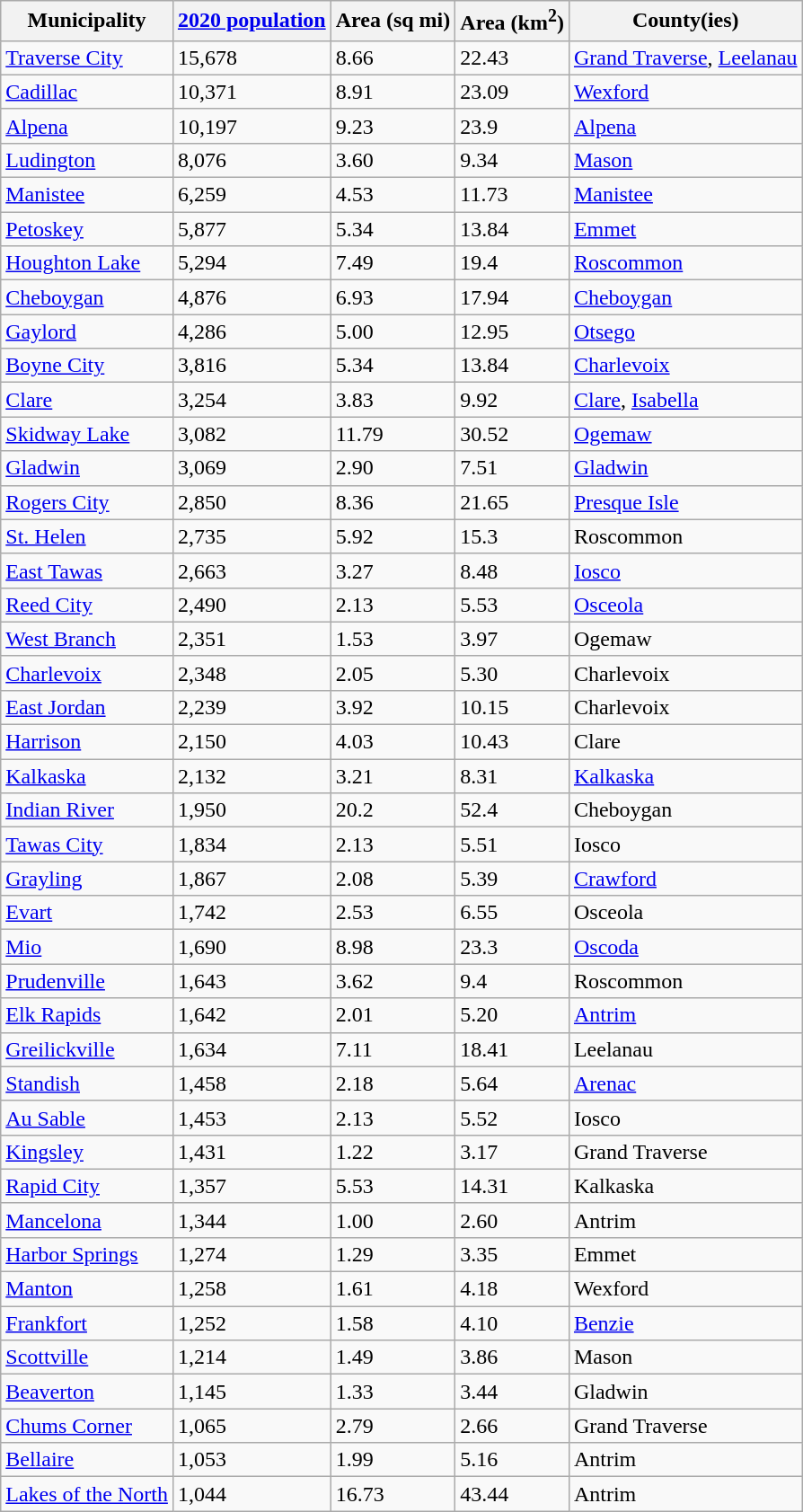<table class="wikitable sortable">
<tr>
<th>Municipality</th>
<th><a href='#'>2020 population</a></th>
<th>Area (sq mi)</th>
<th>Area (km<sup>2</sup>)</th>
<th>County(ies)</th>
</tr>
<tr>
<td><a href='#'>Traverse City</a></td>
<td>15,678</td>
<td>8.66</td>
<td>22.43</td>
<td><a href='#'>Grand Traverse</a>, <a href='#'>Leelanau</a></td>
</tr>
<tr>
<td><a href='#'>Cadillac</a></td>
<td>10,371</td>
<td>8.91</td>
<td>23.09</td>
<td><a href='#'>Wexford</a></td>
</tr>
<tr>
<td><a href='#'>Alpena</a></td>
<td>10,197</td>
<td>9.23</td>
<td>23.9</td>
<td><a href='#'>Alpena</a></td>
</tr>
<tr>
<td><a href='#'>Ludington</a></td>
<td>8,076</td>
<td>3.60</td>
<td>9.34</td>
<td><a href='#'>Mason</a></td>
</tr>
<tr>
<td><a href='#'>Manistee</a></td>
<td>6,259</td>
<td>4.53</td>
<td>11.73</td>
<td><a href='#'>Manistee</a></td>
</tr>
<tr>
<td><a href='#'>Petoskey</a></td>
<td>5,877</td>
<td>5.34</td>
<td>13.84</td>
<td><a href='#'>Emmet</a></td>
</tr>
<tr>
<td><a href='#'>Houghton Lake</a></td>
<td>5,294</td>
<td>7.49</td>
<td>19.4</td>
<td><a href='#'>Roscommon</a></td>
</tr>
<tr>
<td><a href='#'>Cheboygan</a></td>
<td>4,876</td>
<td>6.93</td>
<td>17.94</td>
<td><a href='#'>Cheboygan</a></td>
</tr>
<tr>
<td><a href='#'>Gaylord</a></td>
<td>4,286</td>
<td>5.00</td>
<td>12.95</td>
<td><a href='#'>Otsego</a></td>
</tr>
<tr>
<td><a href='#'>Boyne City</a></td>
<td>3,816</td>
<td>5.34</td>
<td>13.84</td>
<td><a href='#'>Charlevoix</a></td>
</tr>
<tr>
<td><a href='#'>Clare</a></td>
<td>3,254</td>
<td>3.83</td>
<td>9.92</td>
<td><a href='#'>Clare</a>, <a href='#'>Isabella</a></td>
</tr>
<tr>
<td><a href='#'>Skidway Lake</a></td>
<td>3,082</td>
<td>11.79</td>
<td>30.52</td>
<td><a href='#'>Ogemaw</a></td>
</tr>
<tr>
<td><a href='#'>Gladwin</a></td>
<td>3,069</td>
<td>2.90</td>
<td>7.51</td>
<td><a href='#'>Gladwin</a></td>
</tr>
<tr>
<td><a href='#'>Rogers City</a></td>
<td>2,850</td>
<td>8.36</td>
<td>21.65</td>
<td><a href='#'>Presque Isle</a></td>
</tr>
<tr>
<td><a href='#'>St. Helen</a></td>
<td>2,735</td>
<td>5.92</td>
<td>15.3</td>
<td>Roscommon</td>
</tr>
<tr>
<td><a href='#'>East Tawas</a></td>
<td>2,663</td>
<td>3.27</td>
<td>8.48</td>
<td><a href='#'>Iosco</a></td>
</tr>
<tr>
<td><a href='#'>Reed City</a></td>
<td>2,490</td>
<td>2.13</td>
<td>5.53</td>
<td><a href='#'>Osceola</a></td>
</tr>
<tr>
<td><a href='#'>West Branch</a></td>
<td>2,351</td>
<td>1.53</td>
<td>3.97</td>
<td>Ogemaw</td>
</tr>
<tr>
<td><a href='#'>Charlevoix</a></td>
<td>2,348</td>
<td>2.05</td>
<td>5.30</td>
<td>Charlevoix</td>
</tr>
<tr>
<td><a href='#'>East Jordan</a></td>
<td>2,239</td>
<td>3.92</td>
<td>10.15</td>
<td>Charlevoix</td>
</tr>
<tr>
<td><a href='#'>Harrison</a></td>
<td>2,150</td>
<td>4.03</td>
<td>10.43</td>
<td>Clare</td>
</tr>
<tr>
<td><a href='#'>Kalkaska</a></td>
<td>2,132</td>
<td>3.21</td>
<td>8.31</td>
<td><a href='#'>Kalkaska</a></td>
</tr>
<tr>
<td><a href='#'>Indian River</a></td>
<td>1,950</td>
<td>20.2</td>
<td>52.4</td>
<td>Cheboygan</td>
</tr>
<tr>
<td><a href='#'>Tawas City</a></td>
<td>1,834</td>
<td>2.13</td>
<td>5.51</td>
<td>Iosco</td>
</tr>
<tr>
<td><a href='#'>Grayling</a></td>
<td>1,867</td>
<td>2.08</td>
<td>5.39</td>
<td><a href='#'>Crawford</a></td>
</tr>
<tr>
<td><a href='#'>Evart</a></td>
<td>1,742</td>
<td>2.53</td>
<td>6.55</td>
<td>Osceola</td>
</tr>
<tr>
<td><a href='#'>Mio</a></td>
<td>1,690</td>
<td>8.98</td>
<td>23.3</td>
<td><a href='#'>Oscoda</a></td>
</tr>
<tr>
<td><a href='#'>Prudenville</a></td>
<td>1,643</td>
<td>3.62</td>
<td>9.4</td>
<td>Roscommon</td>
</tr>
<tr>
<td><a href='#'>Elk Rapids</a></td>
<td>1,642</td>
<td>2.01</td>
<td>5.20</td>
<td><a href='#'>Antrim</a></td>
</tr>
<tr>
<td><a href='#'>Greilickville</a></td>
<td>1,634</td>
<td>7.11</td>
<td>18.41</td>
<td>Leelanau</td>
</tr>
<tr>
<td><a href='#'>Standish</a></td>
<td>1,458</td>
<td>2.18</td>
<td>5.64</td>
<td><a href='#'>Arenac</a></td>
</tr>
<tr>
<td><a href='#'>Au Sable</a></td>
<td>1,453</td>
<td>2.13</td>
<td>5.52</td>
<td>Iosco</td>
</tr>
<tr>
<td><a href='#'>Kingsley</a></td>
<td>1,431</td>
<td>1.22</td>
<td>3.17</td>
<td>Grand Traverse</td>
</tr>
<tr>
<td><a href='#'>Rapid City</a></td>
<td>1,357</td>
<td>5.53</td>
<td>14.31</td>
<td>Kalkaska</td>
</tr>
<tr>
<td><a href='#'>Mancelona</a></td>
<td>1,344</td>
<td>1.00</td>
<td>2.60</td>
<td>Antrim</td>
</tr>
<tr>
<td><a href='#'>Harbor Springs</a></td>
<td>1,274</td>
<td>1.29</td>
<td>3.35</td>
<td>Emmet</td>
</tr>
<tr>
<td><a href='#'>Manton</a></td>
<td>1,258</td>
<td>1.61</td>
<td>4.18</td>
<td>Wexford</td>
</tr>
<tr>
<td><a href='#'>Frankfort</a></td>
<td>1,252</td>
<td>1.58</td>
<td>4.10</td>
<td><a href='#'>Benzie</a></td>
</tr>
<tr>
<td><a href='#'>Scottville</a></td>
<td>1,214</td>
<td>1.49</td>
<td>3.86</td>
<td>Mason</td>
</tr>
<tr>
<td><a href='#'>Beaverton</a></td>
<td>1,145</td>
<td>1.33</td>
<td>3.44</td>
<td>Gladwin</td>
</tr>
<tr>
<td><a href='#'>Chums Corner</a></td>
<td>1,065</td>
<td>2.79</td>
<td>2.66</td>
<td>Grand Traverse</td>
</tr>
<tr>
<td><a href='#'>Bellaire</a></td>
<td>1,053</td>
<td>1.99</td>
<td>5.16</td>
<td>Antrim</td>
</tr>
<tr>
<td><a href='#'>Lakes of the North</a></td>
<td>1,044</td>
<td>16.73</td>
<td>43.44</td>
<td>Antrim</td>
</tr>
</table>
